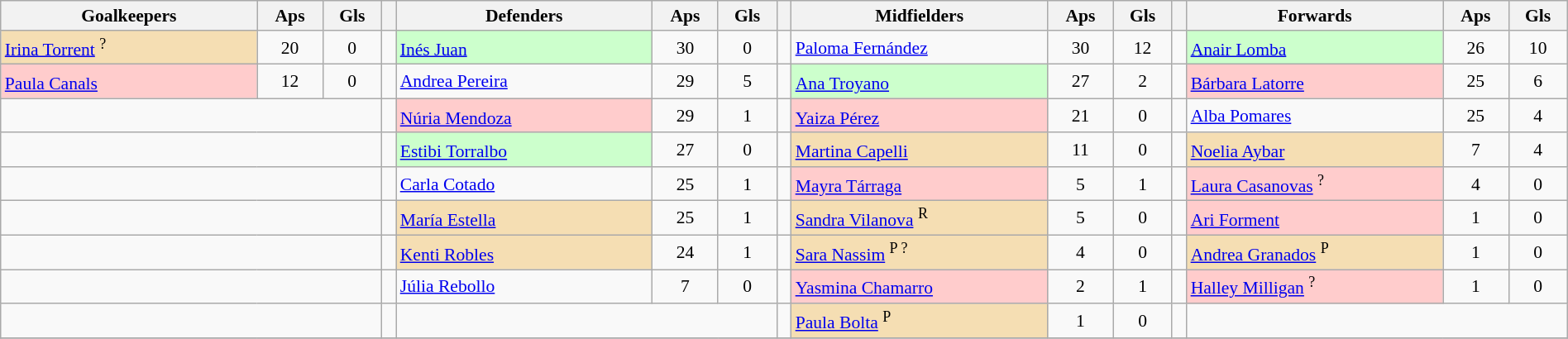<table class="wikitable" style="font-size: 90%; width: 100%;">
<tr>
<th width=200px>Goalkeepers</th>
<th>Aps</th>
<th>Gls</th>
<th></th>
<th width=200px>Defenders</th>
<th>Aps</th>
<th>Gls</th>
<th></th>
<th width=200px>Midfielders</th>
<th>Aps</th>
<th>Gls</th>
<th></th>
<th width=200px>Forwards</th>
<th>Aps</th>
<th>Gls</th>
</tr>
<tr>
<td bgcolor=#F5DEB3> <a href='#'>Irina Torrent</a> <sup> ?</sup></td>
<td align=center>20</td>
<td align=center>0</td>
<td></td>
<td bgcolor=#CCFFCC> <a href='#'>Inés Juan</a> <sup></sup></td>
<td align=center>30</td>
<td align=center>0</td>
<td></td>
<td> <a href='#'>Paloma Fernández</a></td>
<td align=center>30</td>
<td align=center>12</td>
<td></td>
<td bgcolor=#CCFFCC> <a href='#'>Anair Lomba</a> <sup></sup></td>
<td align=center>26</td>
<td align=center>10</td>
</tr>
<tr>
<td bgcolor=#FFCCCC> <a href='#'>Paula Canals</a> <sup></sup></td>
<td align=center>12</td>
<td align=center>0</td>
<td></td>
<td> <a href='#'>Andrea Pereira</a></td>
<td align=center>29</td>
<td align=center>5</td>
<td></td>
<td bgcolor=#CCFFCC> <a href='#'>Ana Troyano</a> <sup></sup></td>
<td align=center>27</td>
<td align=center>2</td>
<td></td>
<td bgcolor=#FFCCCC> <a href='#'>Bárbara Latorre</a> <sup></sup></td>
<td align=center>25</td>
<td align=center>6</td>
</tr>
<tr>
<td colspan=3></td>
<td></td>
<td bgcolor=#FFCCCC> <a href='#'>Núria Mendoza</a> <sup></sup></td>
<td align=center>29</td>
<td align=center>1</td>
<td></td>
<td bgcolor=#FFCCCC> <a href='#'>Yaiza Pérez</a> <sup></sup></td>
<td align=center>21</td>
<td align=center>0</td>
<td></td>
<td> <a href='#'>Alba Pomares</a></td>
<td align=center>25</td>
<td align=center>4</td>
</tr>
<tr>
<td colspan=3></td>
<td></td>
<td bgcolor=#CCFFCC> <a href='#'>Estibi Torralbo</a> <sup></sup></td>
<td align=center>27</td>
<td align=center>0</td>
<td></td>
<td bgcolor=#F5DEB3> <a href='#'>Martina Capelli</a> <sup> </sup></td>
<td align=center>11</td>
<td align=center>0</td>
<td></td>
<td bgcolor=#F5DEB3> <a href='#'>Noelia Aybar</a> <sup> </sup></td>
<td align=center>7</td>
<td align=center>4</td>
</tr>
<tr>
<td colspan=3></td>
<td></td>
<td> <a href='#'>Carla Cotado</a></td>
<td align=center>25</td>
<td align=center>1</td>
<td></td>
<td bgcolor=#FFCCCC> <a href='#'>Mayra Tárraga</a> <sup></sup></td>
<td align=center>5</td>
<td align=center>1</td>
<td></td>
<td bgcolor=#FFCCCC> <a href='#'>Laura Casanovas</a> <sup>?</sup></td>
<td align=center>4</td>
<td align=center>0</td>
</tr>
<tr>
<td colspan=3></td>
<td></td>
<td bgcolor=F5DEB3> <a href='#'>María Estella</a> <sup> </sup></td>
<td align=center>25</td>
<td align=center>1</td>
<td></td>
<td bgcolor=#F5DEB3> <a href='#'>Sandra Vilanova</a> <sup> R</sup></td>
<td align=center>5</td>
<td align=center>0</td>
<td></td>
<td bgcolor=#FFCCCC> <a href='#'>Ari Forment</a> <sup></sup></td>
<td align=center>1</td>
<td align=center>0</td>
</tr>
<tr>
<td colspan=3></td>
<td></td>
<td bgcolor=F5DEB3> <a href='#'>Kenti Robles</a> <sup> </sup></td>
<td align=center>24</td>
<td align=center>1</td>
<td></td>
<td bgcolor=#F5DEB3> <a href='#'>Sara Nassim</a> <sup>P ?</sup></td>
<td align=center>4</td>
<td align=center>0</td>
<td></td>
<td bgcolor=#F5DEB3> <a href='#'>Andrea Granados</a> <sup>P </sup></td>
<td align=center>1</td>
<td align=center>0</td>
</tr>
<tr>
<td colspan=3></td>
<td></td>
<td> <a href='#'>Júlia Rebollo</a></td>
<td align=center>7</td>
<td align=center>0</td>
<td></td>
<td bgcolor=#FFCCCC> <a href='#'>Yasmina Chamarro</a> <sup></sup></td>
<td align=center>2</td>
<td align=center>1</td>
<td></td>
<td bgcolor=#FFCCCC> <a href='#'>Halley Milligan</a> <sup>?</sup></td>
<td align=center>1</td>
<td align=center>0</td>
</tr>
<tr>
<td colspan=3></td>
<td></td>
<td colspan=3></td>
<td></td>
<td bgcolor=#F5DEB3> <a href='#'>Paula Bolta</a> <sup>P </sup></td>
<td align=center>1</td>
<td align=center>0</td>
<td></td>
<td colspan=3></td>
</tr>
<tr>
</tr>
</table>
